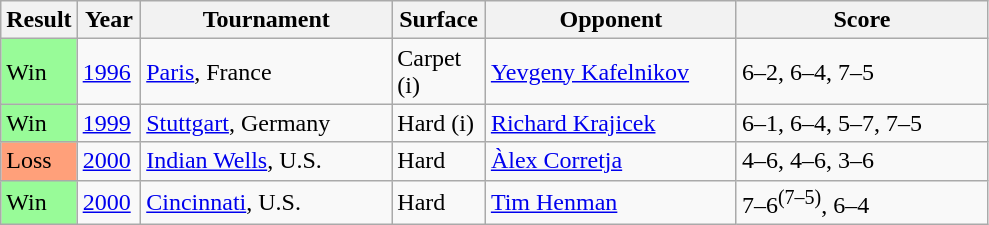<table class='sortable wikitable'>
<tr>
<th style="width:40px">Result</th>
<th style="width:35px">Year</th>
<th style="width:160px">Tournament</th>
<th style="width:55px">Surface</th>
<th style="width:160px">Opponent</th>
<th style="width:160px" class="unsortable">Score</th>
</tr>
<tr>
<td style="background:#98fb98;">Win</td>
<td><a href='#'>1996</a></td>
<td><a href='#'>Paris</a>, France</td>
<td>Carpet (i)</td>
<td> <a href='#'>Yevgeny Kafelnikov</a></td>
<td>6–2, 6–4, 7–5</td>
</tr>
<tr>
<td style="background:#98fb98;">Win</td>
<td><a href='#'>1999</a></td>
<td><a href='#'>Stuttgart</a>, Germany</td>
<td>Hard (i)</td>
<td> <a href='#'>Richard Krajicek</a></td>
<td>6–1, 6–4, 5–7, 7–5</td>
</tr>
<tr>
<td style="background:#ffa07a;">Loss</td>
<td><a href='#'>2000</a></td>
<td><a href='#'>Indian Wells</a>, U.S.</td>
<td>Hard</td>
<td> <a href='#'>Àlex Corretja</a></td>
<td>4–6, 4–6, 3–6</td>
</tr>
<tr>
<td style="background:#98fb98;">Win</td>
<td><a href='#'>2000</a></td>
<td><a href='#'>Cincinnati</a>, U.S.</td>
<td>Hard</td>
<td> <a href='#'>Tim Henman</a></td>
<td>7–6<sup>(7–5)</sup>, 6–4</td>
</tr>
</table>
